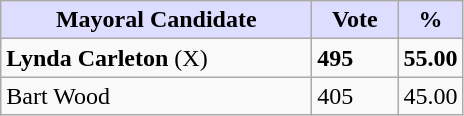<table class="wikitable">
<tr>
<th style="background:#ddf; width:200px;">Mayoral Candidate</th>
<th style="background:#ddf; width:50px;">Vote</th>
<th style="background:#ddf; width:30px;">%</th>
</tr>
<tr>
<td><strong>Lynda Carleton</strong> (X)</td>
<td><strong>495</strong></td>
<td><strong>55.00</strong></td>
</tr>
<tr>
<td>Bart Wood</td>
<td>405</td>
<td>45.00</td>
</tr>
</table>
